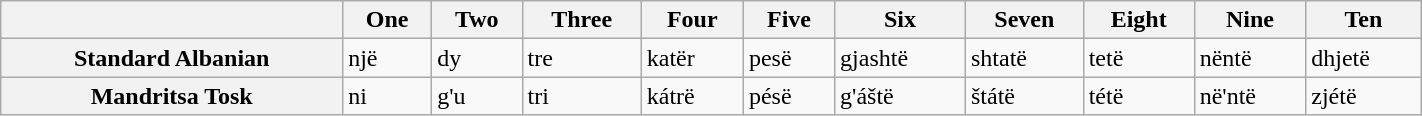<table class="wikitable" style="width: 75%; margin: 0 auto 0 auto;">
<tr>
<th></th>
<th>One</th>
<th>Two</th>
<th>Three</th>
<th>Four</th>
<th>Five</th>
<th>Six</th>
<th>Seven</th>
<th>Eight</th>
<th>Nine</th>
<th>Ten</th>
</tr>
<tr>
<th>Standard Albanian</th>
<td>një</td>
<td>dy</td>
<td>tre</td>
<td>katër</td>
<td>pesë</td>
<td>gjashtë</td>
<td>shtatë</td>
<td>tetë</td>
<td>nëntë</td>
<td>dhjetë</td>
</tr>
<tr>
<th>Mandritsa Tosk</th>
<td>ni</td>
<td>g'u</td>
<td>tri</td>
<td>kátrë</td>
<td>pésë</td>
<td>g'áštë</td>
<td>štátë</td>
<td>tétë</td>
<td>në'ntë</td>
<td>zjétë</td>
</tr>
</table>
